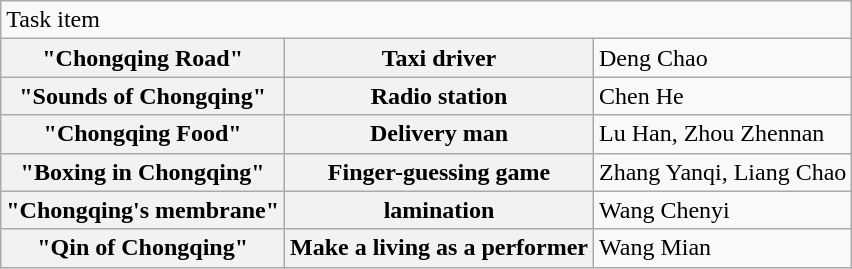<table class="wikitable">
<tr>
<td colspan="3">Task item</td>
</tr>
<tr>
<th>"Chongqing Road"</th>
<th>Taxi driver</th>
<td>Deng Chao</td>
</tr>
<tr>
<th>"Sounds of Chongqing"</th>
<th>Radio station</th>
<td>Chen He</td>
</tr>
<tr>
<th>"Chongqing Food"</th>
<th>Delivery man</th>
<td>Lu Han, Zhou Zhennan</td>
</tr>
<tr>
<th>"Boxing in Chongqing"</th>
<th>Finger-guessing game</th>
<td>Zhang Yanqi, Liang Chao</td>
</tr>
<tr>
<th>"Chongqing's membrane"</th>
<th>lamination</th>
<td>Wang Chenyi</td>
</tr>
<tr>
<th>"Qin of Chongqing"</th>
<th>Make a living as a performer</th>
<td>Wang Mian</td>
</tr>
</table>
